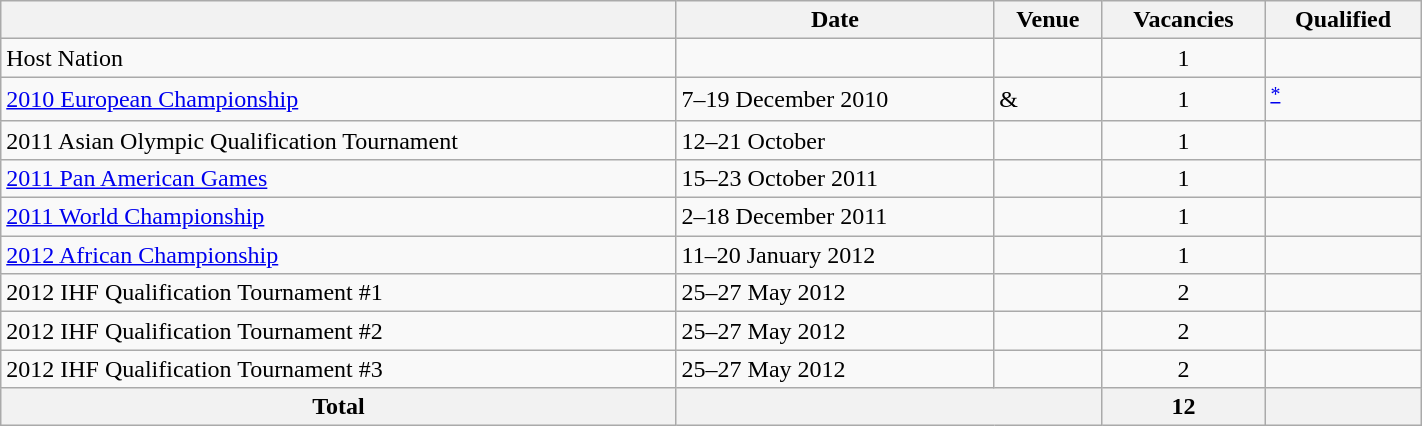<table class="wikitable" width=75%>
<tr>
<th></th>
<th>Date</th>
<th>Venue</th>
<th>Vacancies</th>
<th>Qualified</th>
</tr>
<tr>
<td>Host Nation</td>
<td></td>
<td></td>
<td align="center">1</td>
<td></td>
</tr>
<tr>
<td><a href='#'>2010 European Championship</a></td>
<td>7–19 December 2010</td>
<td> & </td>
<td align="center">1</td>
<td> <sup> <a href='#'>*</a> </sup></td>
</tr>
<tr>
<td>2011 Asian Olympic Qualification Tournament</td>
<td>12–21 October</td>
<td></td>
<td align="center">1</td>
<td></td>
</tr>
<tr>
<td><a href='#'>2011 Pan American Games</a></td>
<td>15–23 October 2011</td>
<td></td>
<td align="center">1</td>
<td></td>
</tr>
<tr>
<td><a href='#'>2011 World Championship</a></td>
<td>2–18 December 2011</td>
<td></td>
<td align="center">1</td>
<td></td>
</tr>
<tr>
<td><a href='#'>2012 African Championship</a></td>
<td>11–20 January 2012</td>
<td></td>
<td align="center">1</td>
<td></td>
</tr>
<tr>
<td>2012 IHF Qualification Tournament #1</td>
<td>25–27 May 2012</td>
<td></td>
<td align="center">2</td>
<td> <br> </td>
</tr>
<tr>
<td>2012 IHF Qualification Tournament #2</td>
<td>25–27 May 2012</td>
<td></td>
<td align="center">2</td>
<td> <br> </td>
</tr>
<tr>
<td>2012 IHF Qualification Tournament #3</td>
<td>25–27 May 2012</td>
<td></td>
<td align="center">2</td>
<td> <br> </td>
</tr>
<tr>
<th>Total</th>
<th colspan="2"></th>
<th>12</th>
<th></th>
</tr>
</table>
